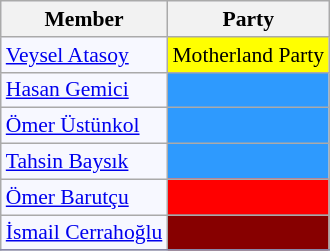<table class=wikitable style="border:1px solid #8888aa; background-color:#f7f8ff; padding:0px; font-size:90%;">
<tr>
<th>Member</th>
<th>Party</th>
</tr>
<tr>
<td><a href='#'>Veysel Atasoy</a></td>
<td style="background: #ffff00">Motherland Party</td>
</tr>
<tr>
<td><a href='#'>Hasan Gemici</a></td>
<td style="background: #2E9AFE"></td>
</tr>
<tr>
<td><a href='#'>Ömer Üstünkol</a></td>
<td style="background: #2E9AFE"></td>
</tr>
<tr>
<td><a href='#'>Tahsin Baysık</a></td>
<td style="background: #2E9AFE"></td>
</tr>
<tr>
<td><a href='#'>Ömer Barutçu</a></td>
<td style="background: #ff0000"></td>
</tr>
<tr>
<td><a href='#'>İsmail Cerrahoğlu</a></td>
<td style="background: #870000"></td>
</tr>
<tr>
</tr>
</table>
